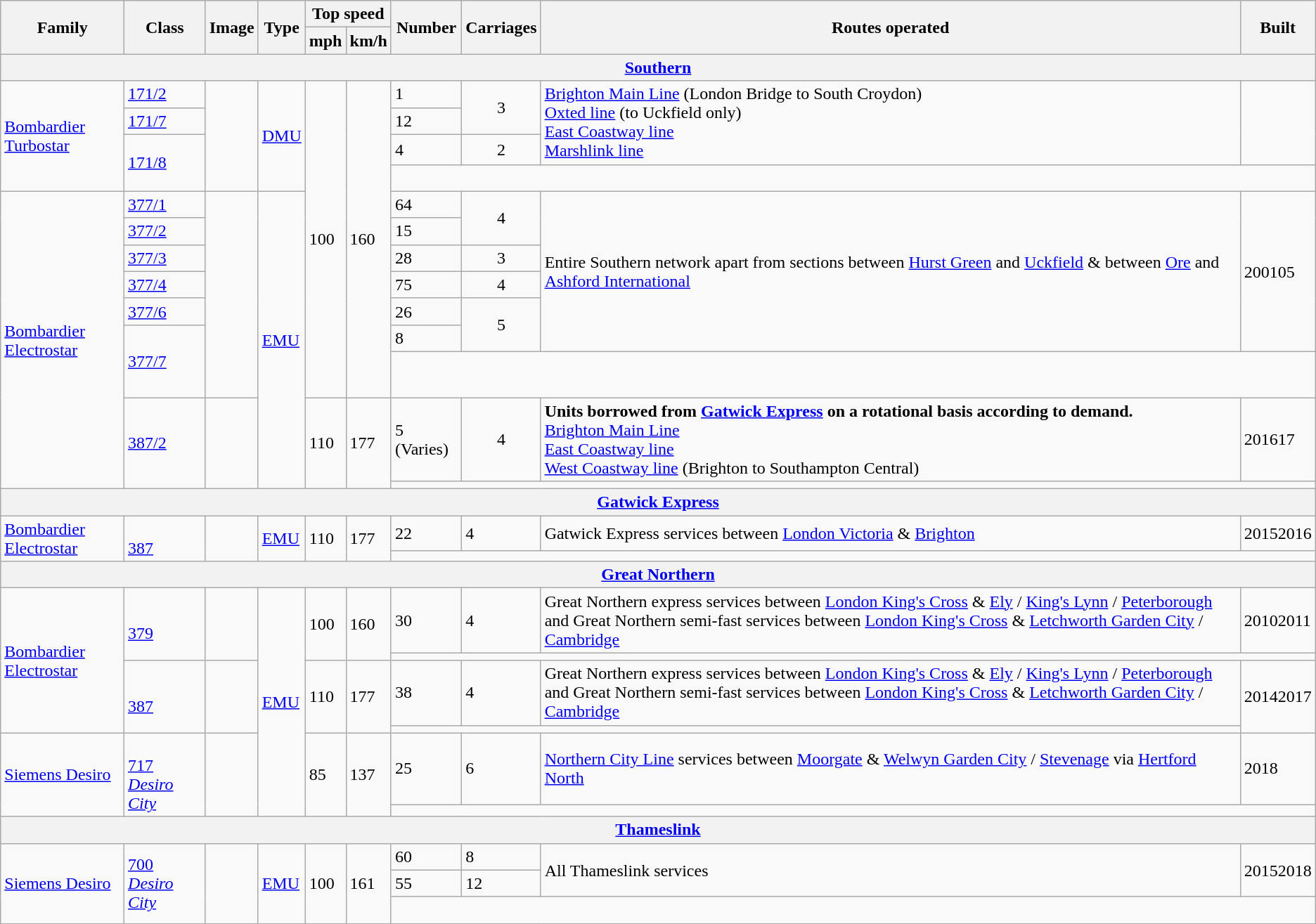<table class="wikitable">
<tr>
<th rowspan="2">Family</th>
<th rowspan="2">Class</th>
<th rowspan="2">Image</th>
<th rowspan="2">Type</th>
<th colspan="2">Top speed</th>
<th rowspan="2">Number</th>
<th rowspan="2">Carriages</th>
<th rowspan="2">Routes operated</th>
<th rowspan="2">Built</th>
</tr>
<tr bgcolor=#f9f9f9>
<th>mph</th>
<th>km/h</th>
</tr>
<tr>
<th colspan="10"><a href='#'>Southern</a></th>
</tr>
<tr>
<td rowspan="4"><a href='#'>Bombardier Turbostar</a></td>
<td><a href='#'>171/2</a></td>
<td rowspan="4"><br></td>
<td rowspan="4"><a href='#'>DMU</a></td>
<td rowspan="11">100</td>
<td rowspan="11">160</td>
<td>1</td>
<td rowspan="2" align="center">3</td>
<td rowspan="3"><a href='#'>Brighton Main Line</a> (London Bridge to South Croydon)<br><a href='#'>Oxted line</a> (to Uckfield only)<br><a href='#'>East Coastway line</a><br><a href='#'>Marshlink line</a></td>
<td rowspan="3"></td>
</tr>
<tr>
<td><a href='#'>171/7</a></td>
<td>12</td>
</tr>
<tr>
<td rowspan="2"><a href='#'>171/8</a></td>
<td>4</td>
<td align="center">2</td>
</tr>
<tr>
<td colspan="4"><br></td>
</tr>
<tr>
<td rowspan="9"><a href='#'>Bombardier Electrostar</a></td>
<td rowspan="1"><a href='#'>377/1</a></td>
<td rowspan="7"><br><br></td>
<td rowspan="9"><a href='#'>EMU</a></td>
<td>64</td>
<td rowspan="2" align="center">4</td>
<td rowspan="6">Entire Southern network apart from sections between <a href='#'>Hurst Green</a> and <a href='#'>Uckfield</a> & between <a href='#'>Ore</a> and <a href='#'>Ashford International</a></td>
<td rowspan="6">200105</td>
</tr>
<tr>
<td rowspan="1"><a href='#'>377/2</a></td>
<td>15</td>
</tr>
<tr>
<td rowspan="1"><a href='#'>377/3</a></td>
<td>28</td>
<td align="center">3</td>
</tr>
<tr>
<td rowspan="1"><a href='#'>377/4</a></td>
<td>75</td>
<td align="center">4</td>
</tr>
<tr>
<td rowspan="1"><a href='#'>377/6</a></td>
<td>26</td>
<td rowspan="2" align="center">5</td>
</tr>
<tr>
<td rowspan="2"><a href='#'>377/7</a></td>
<td>8</td>
</tr>
<tr>
<td colspan="4"><br><br></td>
</tr>
<tr>
<td rowspan="2"><a href='#'>387/2</a></td>
<td rowspan="2"></td>
<td rowspan="2">110</td>
<td rowspan="2">177</td>
<td>5 (Varies)</td>
<td align="center">4</td>
<td><strong>Units borrowed from <a href='#'>Gatwick Express</a> on a rotational basis according to demand.</strong><br><a href='#'>Brighton Main Line</a><br><a href='#'>East Coastway line</a><br><a href='#'>West Coastway line</a> (Brighton to Southampton Central)</td>
<td>201617</td>
</tr>
<tr>
<td colspan="4"></td>
</tr>
<tr>
<th colspan="10"><a href='#'>Gatwick Express</a></th>
</tr>
<tr>
<td rowspan="2"><a href='#'>Bombardier Electrostar</a></td>
<td rowspan="2"><br><a href='#'>387</a></td>
<td rowspan="2"></td>
<td rowspan="2"><a href='#'>EMU</a></td>
<td rowspan="2">110</td>
<td rowspan="2">177</td>
<td>22</td>
<td>4</td>
<td>Gatwick Express services between <a href='#'>London Victoria</a> & <a href='#'>Brighton</a></td>
<td>20152016</td>
</tr>
<tr>
<td colspan="4"></td>
</tr>
<tr>
<th colspan="10"><a href='#'>Great Northern</a></th>
</tr>
<tr>
<td rowspan="4"><a href='#'>Bombardier Electrostar</a></td>
<td rowspan="2"><br><a href='#'>379</a></td>
<td rowspan="2"></td>
<td rowspan="6"><a href='#'>EMU</a></td>
<td rowspan="2">100</td>
<td rowspan="2">160</td>
<td>30</td>
<td>4</td>
<td>Great Northern express services between <a href='#'>London King's Cross</a> & <a href='#'>Ely</a> / <a href='#'>King's Lynn</a> / <a href='#'>Peterborough</a> and Great Northern semi-fast services between <a href='#'>London King's Cross</a> & <a href='#'>Letchworth Garden City</a> / <a href='#'>Cambridge</a></td>
<td>20102011</td>
</tr>
<tr>
<td colspan="4"></td>
</tr>
<tr>
<td rowspan="2"><br><a href='#'>387</a></td>
<td rowspan="2"></td>
<td rowspan="2">110</td>
<td rowspan="2">177</td>
<td>38</td>
<td>4</td>
<td>Great Northern express services between <a href='#'>London King's Cross</a> & <a href='#'>Ely</a> / <a href='#'>King's Lynn</a> / <a href='#'>Peterborough</a> and Great Northern semi-fast services between <a href='#'>London King's Cross</a> & <a href='#'>Letchworth Garden City</a> / <a href='#'>Cambridge</a></td>
<td rowspan="2">20142017</td>
</tr>
<tr>
<td colspan="4"></td>
</tr>
<tr>
<td rowspan="2"><a href='#'>Siemens Desiro</a></td>
<td rowspan="2"><br><a href='#'>717 <em>Desiro City</em></a></td>
<td rowspan="2"></td>
<td rowspan="2">85</td>
<td rowspan="2">137</td>
<td>25</td>
<td>6</td>
<td><a href='#'>Northern City Line</a> services between <a href='#'>Moorgate</a> & <a href='#'>Welwyn Garden City</a> / <a href='#'>Stevenage</a> via <a href='#'>Hertford North</a></td>
<td>2018</td>
</tr>
<tr>
<td colspan="4"></td>
</tr>
<tr>
<th colspan="10"><a href='#'>Thameslink</a></th>
</tr>
<tr>
<td rowspan="3"><a href='#'>Siemens Desiro</a></td>
<td rowspan="3"><a href='#'>700 <em>Desiro City</em></a></td>
<td rowspan="3" align="center"><br></td>
<td rowspan="4"><a href='#'>EMU</a></td>
<td rowspan="4">100</td>
<td rowspan="4">161</td>
<td>60</td>
<td>8</td>
<td rowspan="2">All Thameslink services</td>
<td rowspan="2">20152018</td>
</tr>
<tr>
<td>55</td>
<td>12</td>
</tr>
<tr>
<td colspan="4"><br></td>
</tr>
</table>
